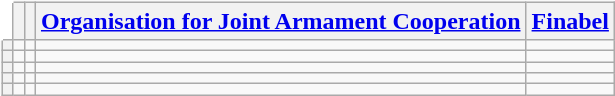<table class="wikitable">
<tr>
<td style="border-top:2px solid white; border-left:2px solid white; background:white"></td>
<th></th>
<th></th>
<th><a href='#'>Organisation for Joint Armament Cooperation</a></th>
<th><a href='#'>Finabel</a></th>
</tr>
<tr>
<th class="nowrap"></th>
<td></td>
<td></td>
<td></td>
<td></td>
</tr>
<tr>
<th class="nowrap"></th>
<td></td>
<td></td>
<td></td>
<td></td>
</tr>
<tr>
<th class="nowrap"></th>
<td></td>
<td></td>
<td></td>
<td></td>
</tr>
<tr>
<th class="nowrap"></th>
<td></td>
<td></td>
<td></td>
<td></td>
</tr>
<tr>
<th class="nowrap"></th>
<td></td>
<td></td>
<td></td>
<td></td>
</tr>
</table>
